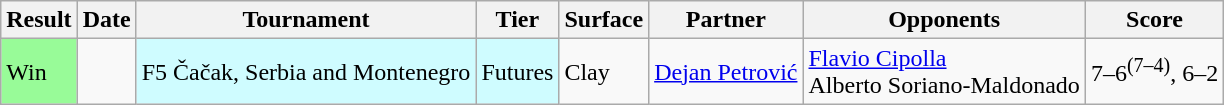<table class="wikitable">
<tr>
<th>Result</th>
<th>Date</th>
<th>Tournament</th>
<th>Tier</th>
<th>Surface</th>
<th>Partner</th>
<th>Opponents</th>
<th class=unsortable>Score</th>
</tr>
<tr>
<td bgcolor=98fb98>Win</td>
<td></td>
<td bgcolor=cffcff>F5 Čačak, Serbia and Montenegro</td>
<td bgcolor=cffcff>Futures</td>
<td>Clay</td>
<td> <a href='#'>Dejan Petrović</a></td>
<td> <a href='#'>Flavio Cipolla</a><br> Alberto Soriano-Maldonado</td>
<td>7–6<sup>(7–4)</sup>, 6–2</td>
</tr>
</table>
